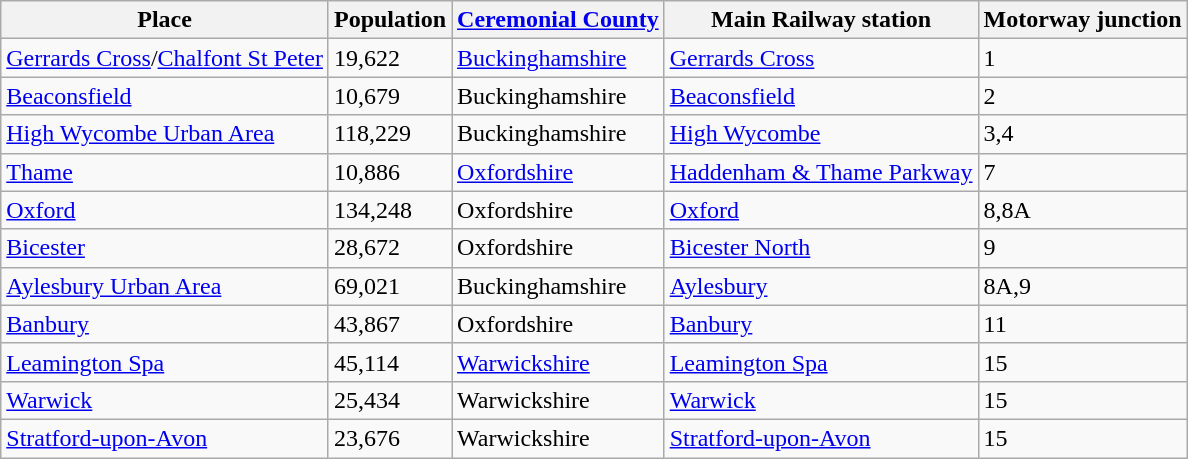<table class="wikitable sortable">
<tr>
<th>Place</th>
<th>Population</th>
<th><a href='#'>Ceremonial County</a></th>
<th>Main Railway station</th>
<th>Motorway junction</th>
</tr>
<tr>
<td><a href='#'>Gerrards Cross</a>/<a href='#'>Chalfont St Peter</a></td>
<td>19,622</td>
<td><a href='#'>Buckinghamshire</a></td>
<td><a href='#'>Gerrards Cross</a></td>
<td>1</td>
</tr>
<tr>
<td><a href='#'>Beaconsfield</a></td>
<td>10,679</td>
<td>Buckinghamshire</td>
<td><a href='#'>Beaconsfield</a></td>
<td>2</td>
</tr>
<tr>
<td><a href='#'>High Wycombe Urban Area</a></td>
<td>118,229</td>
<td>Buckinghamshire</td>
<td><a href='#'>High Wycombe</a></td>
<td>3,4</td>
</tr>
<tr>
<td><a href='#'>Thame</a></td>
<td>10,886</td>
<td><a href='#'>Oxfordshire</a></td>
<td><a href='#'>Haddenham & Thame Parkway</a></td>
<td>7</td>
</tr>
<tr>
<td><a href='#'>Oxford</a></td>
<td>134,248</td>
<td>Oxfordshire</td>
<td><a href='#'>Oxford</a></td>
<td>8,8A</td>
</tr>
<tr>
<td><a href='#'>Bicester</a></td>
<td>28,672</td>
<td>Oxfordshire</td>
<td><a href='#'>Bicester North</a></td>
<td>9</td>
</tr>
<tr>
<td><a href='#'>Aylesbury Urban Area</a></td>
<td>69,021</td>
<td>Buckinghamshire</td>
<td><a href='#'>Aylesbury</a></td>
<td>8A,9</td>
</tr>
<tr>
<td><a href='#'>Banbury</a></td>
<td>43,867</td>
<td>Oxfordshire</td>
<td><a href='#'>Banbury</a></td>
<td>11</td>
</tr>
<tr>
<td><a href='#'>Leamington Spa</a></td>
<td>45,114</td>
<td><a href='#'>Warwickshire</a></td>
<td><a href='#'>Leamington Spa</a></td>
<td>15</td>
</tr>
<tr>
<td><a href='#'>Warwick</a></td>
<td>25,434</td>
<td>Warwickshire</td>
<td><a href='#'>Warwick</a></td>
<td>15</td>
</tr>
<tr>
<td><a href='#'>Stratford-upon-Avon</a></td>
<td>23,676</td>
<td>Warwickshire</td>
<td><a href='#'>Stratford-upon-Avon</a></td>
<td>15</td>
</tr>
</table>
